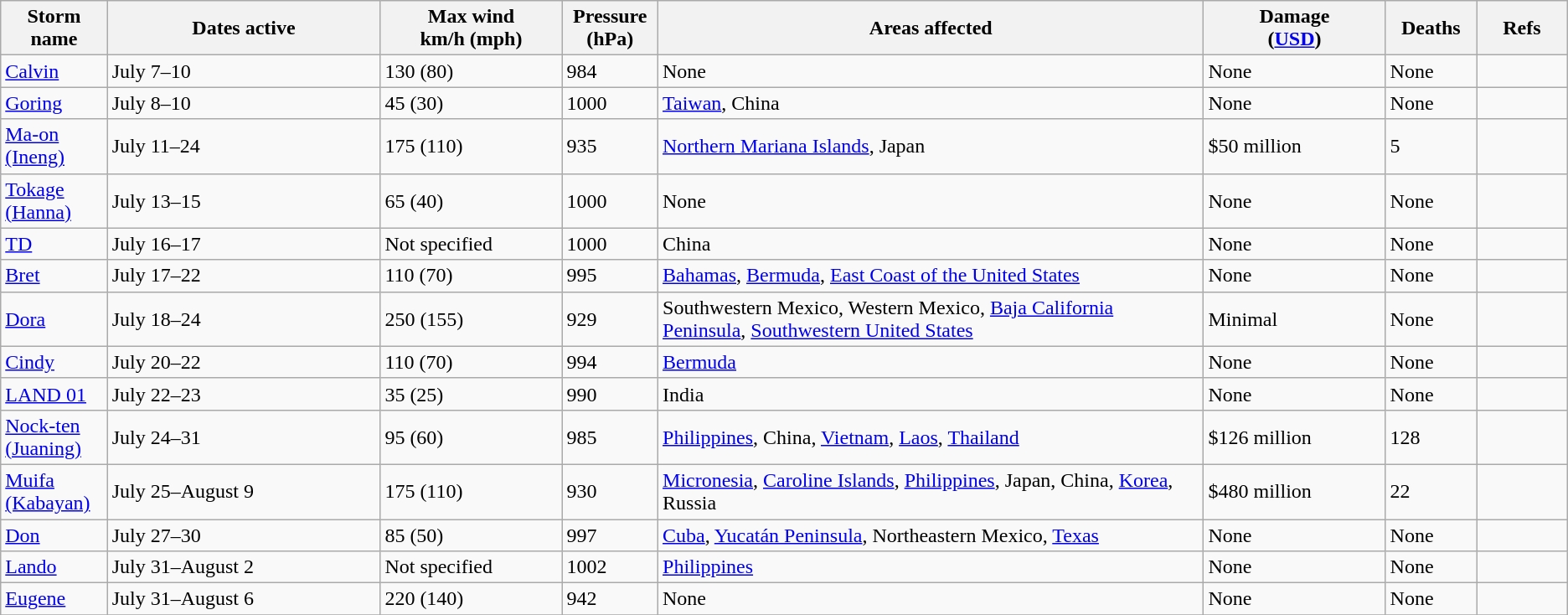<table class="wikitable sortable">
<tr>
<th width="5%">Storm name</th>
<th width="15%">Dates active</th>
<th width="10%">Max wind<br>km/h (mph)</th>
<th width="5%">Pressure<br>(hPa)</th>
<th width="30%">Areas affected</th>
<th width="10%">Damage<br>(<a href='#'>USD</a>)</th>
<th width="5%">Deaths</th>
<th width="5%">Refs</th>
</tr>
<tr>
<td><a href='#'>Calvin</a></td>
<td>July 7–10</td>
<td>130 (80)</td>
<td>984</td>
<td>None</td>
<td>None</td>
<td>None</td>
<td></td>
</tr>
<tr>
<td><a href='#'>Goring</a></td>
<td>July 8–10</td>
<td>45 (30)</td>
<td>1000</td>
<td><a href='#'>Taiwan</a>, China</td>
<td>None</td>
<td>None</td>
<td></td>
</tr>
<tr>
<td><a href='#'>Ma-on (Ineng)</a></td>
<td>July 11–24</td>
<td>175 (110)</td>
<td>935</td>
<td><a href='#'>Northern Mariana Islands</a>, Japan</td>
<td>$50 million</td>
<td>5</td>
<td></td>
</tr>
<tr>
<td><a href='#'>Tokage (Hanna)</a></td>
<td>July 13–15</td>
<td>65 (40)</td>
<td>1000</td>
<td>None</td>
<td>None</td>
<td>None</td>
<td></td>
</tr>
<tr>
<td><a href='#'>TD</a></td>
<td>July 16–17</td>
<td>Not specified</td>
<td>1000</td>
<td>China</td>
<td>None</td>
<td>None</td>
<td></td>
</tr>
<tr>
<td><a href='#'>Bret</a></td>
<td>July 17–22</td>
<td>110 (70)</td>
<td>995</td>
<td><a href='#'>Bahamas</a>, <a href='#'>Bermuda</a>, <a href='#'>East Coast of the United States</a></td>
<td>None</td>
<td>None</td>
<td></td>
</tr>
<tr>
<td><a href='#'>Dora</a></td>
<td>July 18–24</td>
<td>250 (155)</td>
<td>929</td>
<td>Southwestern Mexico, Western Mexico, <a href='#'>Baja California Peninsula</a>, <a href='#'>Southwestern United States</a></td>
<td>Minimal</td>
<td>None</td>
<td></td>
</tr>
<tr>
<td><a href='#'>Cindy</a></td>
<td>July 20–22</td>
<td>110 (70)</td>
<td>994</td>
<td><a href='#'>Bermuda</a></td>
<td>None</td>
<td>None</td>
<td></td>
</tr>
<tr>
<td><a href='#'>LAND 01</a></td>
<td>July 22–23</td>
<td>35 (25)</td>
<td>990</td>
<td>India</td>
<td>None</td>
<td>None</td>
<td></td>
</tr>
<tr>
<td><a href='#'>Nock-ten (Juaning)</a></td>
<td>July 24–31</td>
<td>95 (60)</td>
<td>985</td>
<td><a href='#'>Philippines</a>, China, <a href='#'>Vietnam</a>, <a href='#'>Laos</a>, <a href='#'>Thailand</a></td>
<td>$126 million</td>
<td>128</td>
<td></td>
</tr>
<tr>
<td><a href='#'>Muifa (Kabayan)</a></td>
<td>July 25–August 9</td>
<td>175 (110)</td>
<td>930</td>
<td><a href='#'>Micronesia</a>, <a href='#'>Caroline Islands</a>, <a href='#'>Philippines</a>, Japan, China, <a href='#'>Korea</a>, Russia</td>
<td>$480 million</td>
<td>22</td>
<td></td>
</tr>
<tr>
<td><a href='#'>Don</a></td>
<td>July 27–30</td>
<td>85 (50)</td>
<td>997</td>
<td><a href='#'>Cuba</a>, <a href='#'>Yucatán Peninsula</a>, Northeastern Mexico, <a href='#'>Texas</a></td>
<td>None</td>
<td>None</td>
<td></td>
</tr>
<tr>
<td><a href='#'>Lando</a></td>
<td>July 31–August 2</td>
<td>Not specified</td>
<td>1002</td>
<td><a href='#'>Philippines</a></td>
<td>None</td>
<td>None</td>
<td></td>
</tr>
<tr>
<td><a href='#'>Eugene</a></td>
<td>July 31–August 6</td>
<td>220 (140)</td>
<td>942</td>
<td>None</td>
<td>None</td>
<td>None</td>
<td></td>
</tr>
<tr>
</tr>
</table>
